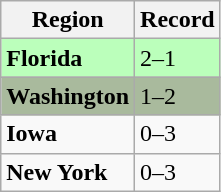<table class="wikitable">
<tr>
<th>Region</th>
<th>Record</th>
</tr>
<tr bgcolor=#bbffbb>
<td><strong>Florida</strong></td>
<td>2–1</td>
</tr>
<tr bgcolor=A9BA9D>
<td><strong>Washington</strong></td>
<td>1–2</td>
</tr>
<tr>
<td><strong>Iowa</strong></td>
<td>0–3</td>
</tr>
<tr>
<td><strong>New York</strong></td>
<td>0–3</td>
</tr>
</table>
